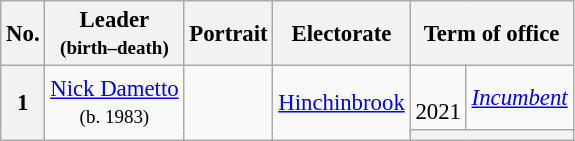<table class="wikitable" style="text-align:center; font-size: 95%">
<tr>
<th>No.</th>
<th>Leader<br><small>(birth–death)</small></th>
<th>Portrait</th>
<th>Electorate</th>
<th colspan=2 scope="col">Term of office</th>
</tr>
<tr>
<th rowspan=2>1</th>
<td rowspan=2><a href='#'>Nick Dametto</a><br><small>(b. 1983)</small></td>
<td rowspan=2></td>
<td rowspan=2><a href='#'>Hinchinbrook</a></td>
<td><br>2021</td>
<td><em><a href='#'>Incumbent</a></em></td>
</tr>
<tr>
<th colspan=2 style="font-size:90%; font-weight:normal"></th>
</tr>
</table>
